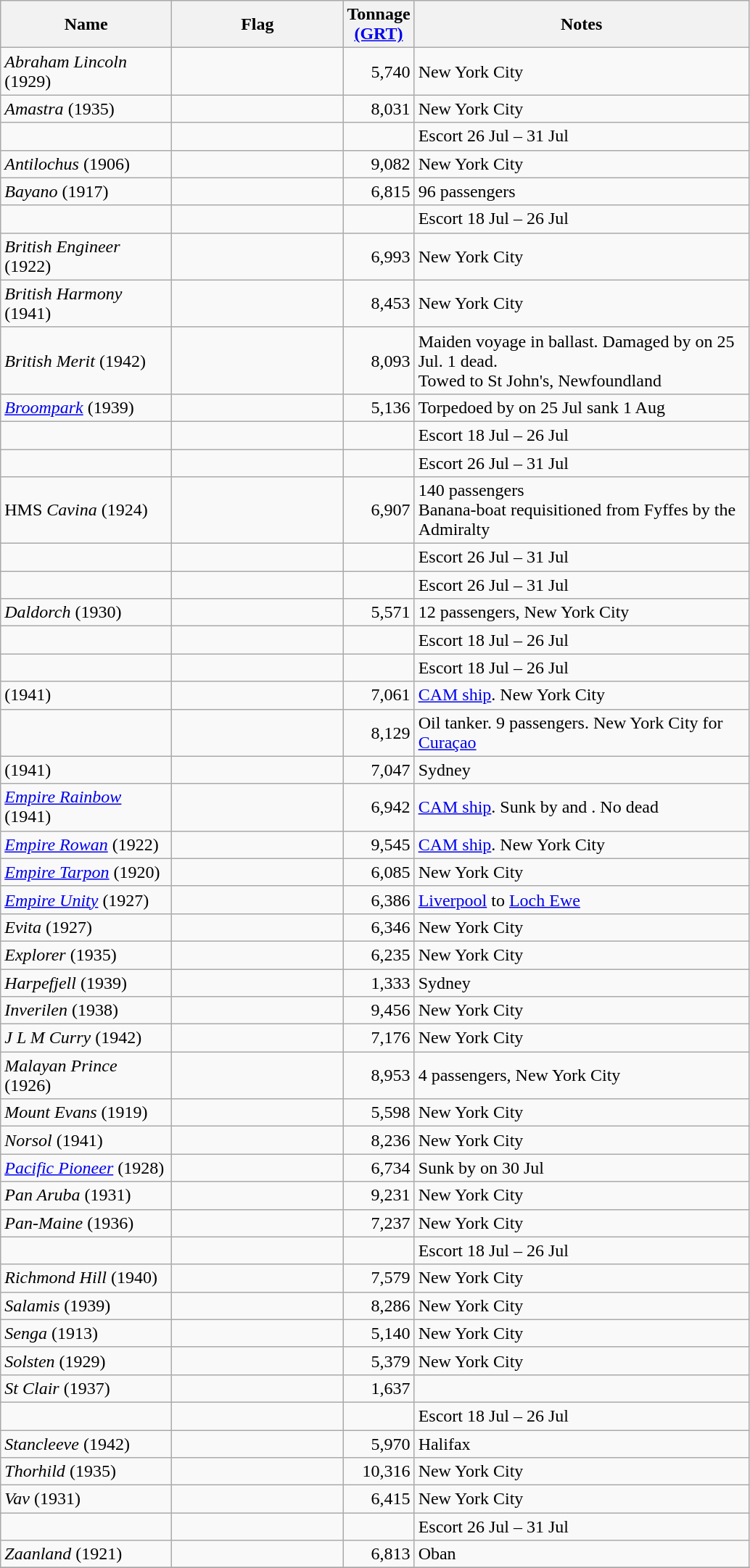<table class="wikitable sortable">
<tr>
<th scope="col" width="150px">Name</th>
<th scope="col" width="150px">Flag</th>
<th scope="col" width="30px">Tonnage <a href='#'>(GRT)</a></th>
<th scope="col" width="300px">Notes</th>
</tr>
<tr>
<td align="left"><em>Abraham Lincoln</em> (1929)</td>
<td align="left"></td>
<td align="right">5,740</td>
<td align="left">New York City</td>
</tr>
<tr>
<td align="left"><em>Amastra</em> (1935)</td>
<td align="left"></td>
<td align="right">8,031</td>
<td align="left">New York City</td>
</tr>
<tr>
<td align="left"></td>
<td align="left"></td>
<td align="right"></td>
<td align="left">Escort 26 Jul – 31 Jul</td>
</tr>
<tr>
<td align="left"><em>Antilochus</em> (1906)</td>
<td align="left"></td>
<td align="right">9,082</td>
<td align="left">New York City</td>
</tr>
<tr>
<td align="left"><em>Bayano</em> (1917)</td>
<td align="left"></td>
<td align="right">6,815</td>
<td align="left">96 passengers</td>
</tr>
<tr>
<td align="left"></td>
<td align="left"></td>
<td align="right"></td>
<td align="left">Escort 18 Jul – 26 Jul</td>
</tr>
<tr>
<td align="left"><em>British Engineer</em> (1922)</td>
<td align="left"></td>
<td align="right">6,993</td>
<td align="left">New York City</td>
</tr>
<tr>
<td align="left"><em>British Harmony</em> (1941)</td>
<td align="left"></td>
<td align="right">8,453</td>
<td align="left">New York City</td>
</tr>
<tr>
<td align="left"><em>British Merit</em> (1942)</td>
<td align="left"></td>
<td align="right">8,093</td>
<td align="left">Maiden voyage in ballast. Damaged by  on 25 Jul. 1 dead.<br>Towed to St John's, Newfoundland</td>
</tr>
<tr>
<td align="left"><em><a href='#'>Broompark</a></em> (1939)</td>
<td align="left"></td>
<td align="right">5,136</td>
<td align="left">Torpedoed by  on 25 Jul sank 1 Aug</td>
</tr>
<tr>
<td align="left"></td>
<td align="left"></td>
<td align="right"></td>
<td align="left">Escort 18 Jul – 26 Jul</td>
</tr>
<tr>
<td align="left"></td>
<td align="left"></td>
<td align="right"></td>
<td align="left">Escort 26 Jul – 31 Jul</td>
</tr>
<tr>
<td align="left">HMS <em>Cavina</em> (1924)</td>
<td align="left"></td>
<td align="right">6,907</td>
<td align="left">140 passengers<br>Banana-boat requisitioned from Fyffes by the Admiralty</td>
</tr>
<tr>
<td align="left"></td>
<td align="left"></td>
<td align="right"></td>
<td align="left">Escort 26 Jul – 31 Jul</td>
</tr>
<tr>
<td align="left"></td>
<td align="left"></td>
<td align="right"></td>
<td align="left">Escort 26 Jul – 31 Jul</td>
</tr>
<tr>
<td align="left"><em>Daldorch</em> (1930)</td>
<td align="left"></td>
<td align="right">5,571</td>
<td align="left">12 passengers, New York City</td>
</tr>
<tr>
<td align="left"></td>
<td align="left"></td>
<td align="right"></td>
<td align="left">Escort 18 Jul – 26 Jul</td>
</tr>
<tr>
<td align="left"></td>
<td align="left"></td>
<td align="right"></td>
<td align="left">Escort 18 Jul – 26 Jul</td>
</tr>
<tr>
<td align="left"> (1941)</td>
<td align="left"></td>
<td align="right">7,061</td>
<td align="left"><a href='#'>CAM ship</a>. New York City</td>
</tr>
<tr>
<td align="left"></td>
<td align="left"></td>
<td align="right">8,129</td>
<td align="left">Oil tanker. 9 passengers. New York City for <a href='#'>Curaçao</a></td>
</tr>
<tr>
<td align="left"> (1941)</td>
<td align="left"></td>
<td align="right">7,047</td>
<td align="left">Sydney</td>
</tr>
<tr>
<td align="left"><em><a href='#'>Empire Rainbow</a></em> (1941)</td>
<td align="left"></td>
<td align="right">6,942</td>
<td align="left"><a href='#'>CAM ship</a>. Sunk by  and . No dead</td>
</tr>
<tr>
<td align="left"><em><a href='#'>Empire Rowan</a></em> (1922)</td>
<td align="left"></td>
<td align="right">9,545</td>
<td align="left"><a href='#'>CAM ship</a>. New York City</td>
</tr>
<tr>
<td align="left"><em><a href='#'>Empire Tarpon</a></em> (1920)</td>
<td align="left"></td>
<td align="right">6,085</td>
<td align="left">New York City</td>
</tr>
<tr>
<td align="left"><em><a href='#'>Empire Unity</a></em> (1927)</td>
<td align="left"></td>
<td align="right">6,386</td>
<td align="left"><a href='#'>Liverpool</a> to <a href='#'>Loch Ewe</a></td>
</tr>
<tr>
<td align="left"><em>Evita</em> (1927)</td>
<td align="left"></td>
<td align="right">6,346</td>
<td align="left">New York City</td>
</tr>
<tr>
<td align="left"><em>Explorer</em> (1935)</td>
<td align="left"></td>
<td align="right">6,235</td>
<td align="left">New York City</td>
</tr>
<tr>
<td align="left"><em>Harpefjell</em> (1939)</td>
<td align="left"></td>
<td align="right">1,333</td>
<td align="left">Sydney</td>
</tr>
<tr>
<td align="left"><em>Inverilen</em> (1938)</td>
<td align="left"></td>
<td align="right">9,456</td>
<td align="left">New York City</td>
</tr>
<tr>
<td align="left"><em>J L M Curry</em> (1942)</td>
<td align="left"></td>
<td align="right">7,176</td>
<td align="left">New York City</td>
</tr>
<tr>
<td align="left"><em>Malayan Prince</em> (1926)</td>
<td align="left"></td>
<td align="right">8,953</td>
<td align="left">4 passengers, New York City</td>
</tr>
<tr>
<td align="left"><em>Mount Evans</em> (1919)</td>
<td align="left"></td>
<td align="right">5,598</td>
<td align="left">New York City</td>
</tr>
<tr>
<td align="left"><em>Norsol</em> (1941)</td>
<td align="left"></td>
<td align="right">8,236</td>
<td align="left">New York City</td>
</tr>
<tr>
<td align="left"><em><a href='#'>Pacific Pioneer</a></em> (1928)</td>
<td align="left"></td>
<td align="right">6,734</td>
<td align="left">Sunk by  on 30 Jul</td>
</tr>
<tr>
<td align="left"><em>Pan Aruba</em> (1931)</td>
<td align="left"></td>
<td align="right">9,231</td>
<td align="left">New York City</td>
</tr>
<tr>
<td align="left"><em>Pan-Maine</em> (1936)</td>
<td align="left"></td>
<td align="right">7,237</td>
<td align="left">New York City</td>
</tr>
<tr>
<td align="left"></td>
<td align="left"></td>
<td align="right"></td>
<td align="left">Escort 18 Jul – 26 Jul</td>
</tr>
<tr>
<td align="left"><em>Richmond Hill</em> (1940)</td>
<td align="left"></td>
<td align="right">7,579</td>
<td align="left">New York City</td>
</tr>
<tr>
<td align="left"><em>Salamis</em> (1939)</td>
<td align="left"></td>
<td align="right">8,286</td>
<td align="left">New York City</td>
</tr>
<tr>
<td align="left"><em>Senga</em> (1913)</td>
<td align="left"></td>
<td align="right">5,140</td>
<td align="left">New York City</td>
</tr>
<tr>
<td align="left"><em>Solsten</em> (1929)</td>
<td align="left"></td>
<td align="right">5,379</td>
<td align="left">New York City</td>
</tr>
<tr>
<td align="left"><em>St Clair</em> (1937)</td>
<td align="left"></td>
<td align="right">1,637</td>
<td align="left"></td>
</tr>
<tr>
<td align="left"></td>
<td align="left"></td>
<td align="right"></td>
<td align="left">Escort 18 Jul – 26 Jul</td>
</tr>
<tr>
<td align="left"><em>Stancleeve</em> (1942)</td>
<td align="left"></td>
<td align="right">5,970</td>
<td align="left">Halifax</td>
</tr>
<tr>
<td align="left"><em>Thorhild</em> (1935)</td>
<td align="left"></td>
<td align="right">10,316</td>
<td align="left">New York City</td>
</tr>
<tr>
<td align="left"><em>Vav</em> (1931)</td>
<td align="left"></td>
<td align="right">6,415</td>
<td align="left">New York City</td>
</tr>
<tr>
<td align="left"></td>
<td align="left"></td>
<td align="right"></td>
<td align="left">Escort 26 Jul – 31 Jul</td>
</tr>
<tr>
<td align="left"><em>Zaanland</em> (1921)</td>
<td align="left"></td>
<td align="right">6,813</td>
<td align="left">Oban</td>
</tr>
<tr>
</tr>
</table>
